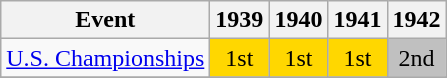<table class="wikitable">
<tr>
<th>Event</th>
<th>1939</th>
<th>1940</th>
<th>1941</th>
<th>1942</th>
</tr>
<tr>
<td><a href='#'>U.S. Championships</a></td>
<td align="center" bgcolor="gold">1st</td>
<td align="center" bgcolor="gold">1st</td>
<td align="center" bgcolor="gold">1st</td>
<td align="center" bgcolor="silver">2nd</td>
</tr>
<tr>
</tr>
</table>
